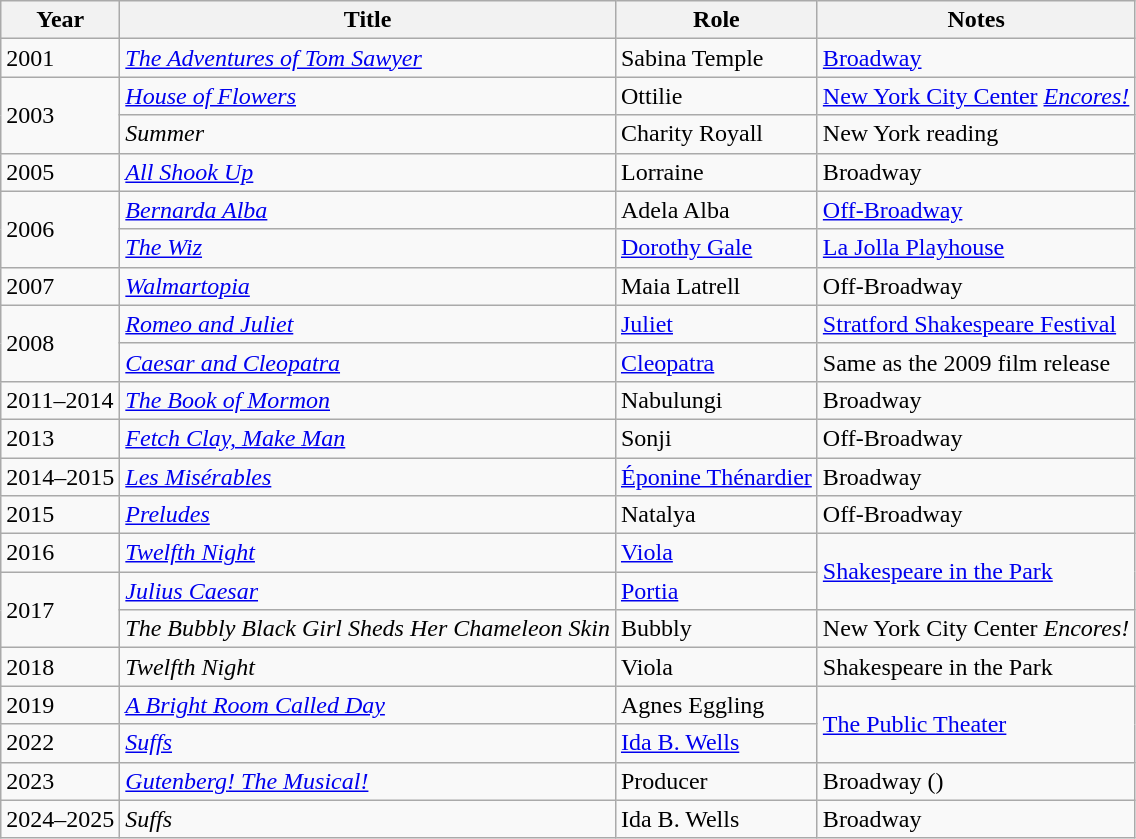<table class="wikitable sortable">
<tr>
<th>Year</th>
<th>Title</th>
<th>Role</th>
<th class="unsortable">Notes</th>
</tr>
<tr>
<td>2001</td>
<td><em><a href='#'>The Adventures of Tom Sawyer</a></em></td>
<td>Sabina Temple</td>
<td><a href='#'>Broadway</a> </td>
</tr>
<tr>
<td rowspan="2">2003</td>
<td><em><a href='#'>House of Flowers</a></em></td>
<td>Ottilie</td>
<td><a href='#'>New York City Center</a> <em><a href='#'>Encores!</a></em></td>
</tr>
<tr>
<td><em>Summer</em></td>
<td>Charity Royall</td>
<td>New York reading</td>
</tr>
<tr>
<td>2005</td>
<td><em><a href='#'>All Shook Up</a></em></td>
<td>Lorraine</td>
<td>Broadway</td>
</tr>
<tr>
<td rowspan="2">2006</td>
<td><em><a href='#'>Bernarda Alba</a></em></td>
<td>Adela Alba</td>
<td><a href='#'>Off-Broadway</a></td>
</tr>
<tr>
<td><em><a href='#'>The Wiz</a></em></td>
<td><a href='#'>Dorothy Gale</a></td>
<td><a href='#'>La Jolla Playhouse</a></td>
</tr>
<tr>
<td>2007</td>
<td><em><a href='#'>Walmartopia</a></em></td>
<td>Maia Latrell</td>
<td>Off-Broadway</td>
</tr>
<tr>
<td rowspan="2">2008</td>
<td><em><a href='#'>Romeo and Juliet</a></em></td>
<td><a href='#'>Juliet</a></td>
<td><a href='#'>Stratford Shakespeare Festival</a></td>
</tr>
<tr>
<td><em><a href='#'>Caesar and Cleopatra</a></em></td>
<td><a href='#'>Cleopatra</a></td>
<td>Same as the 2009 film release</td>
</tr>
<tr>
<td>2011–2014</td>
<td><em><a href='#'>The Book of Mormon</a></em></td>
<td>Nabulungi</td>
<td>Broadway</td>
</tr>
<tr>
<td>2013</td>
<td><em><a href='#'>Fetch Clay, Make Man</a></em></td>
<td>Sonji</td>
<td>Off-Broadway</td>
</tr>
<tr>
<td>2014–2015</td>
<td><em><a href='#'>Les Misérables</a></em></td>
<td><a href='#'>Éponine Thénardier</a></td>
<td>Broadway </td>
</tr>
<tr>
<td>2015</td>
<td><em><a href='#'>Preludes</a></em></td>
<td>Natalya</td>
<td>Off-Broadway</td>
</tr>
<tr>
<td>2016</td>
<td><em><a href='#'>Twelfth Night</a></em></td>
<td><a href='#'>Viola</a></td>
<td rowspan="2"><a href='#'>Shakespeare in the Park</a></td>
</tr>
<tr>
<td rowspan="2">2017</td>
<td><em><a href='#'>Julius Caesar</a></em></td>
<td><a href='#'>Portia</a></td>
</tr>
<tr>
<td><em>The Bubbly Black Girl Sheds Her Chameleon Skin</em></td>
<td>Bubbly</td>
<td>New York City Center <em>Encores!</em></td>
</tr>
<tr>
<td>2018</td>
<td><em>Twelfth Night</em></td>
<td>Viola</td>
<td>Shakespeare in the Park</td>
</tr>
<tr>
<td>2019</td>
<td><em><a href='#'>A Bright Room Called Day</a></em></td>
<td>Agnes Eggling</td>
<td rowspan="2"><a href='#'>The Public Theater</a></td>
</tr>
<tr>
<td>2022</td>
<td><em><a href='#'>Suffs</a></em></td>
<td><a href='#'>Ida B. Wells</a></td>
</tr>
<tr>
<td>2023</td>
<td><em><a href='#'>Gutenberg! The Musical!</a></em></td>
<td>Producer</td>
<td>Broadway ()</td>
</tr>
<tr>
<td>2024–2025</td>
<td><em>Suffs</em></td>
<td>Ida B. Wells</td>
<td>Broadway</td>
</tr>
</table>
